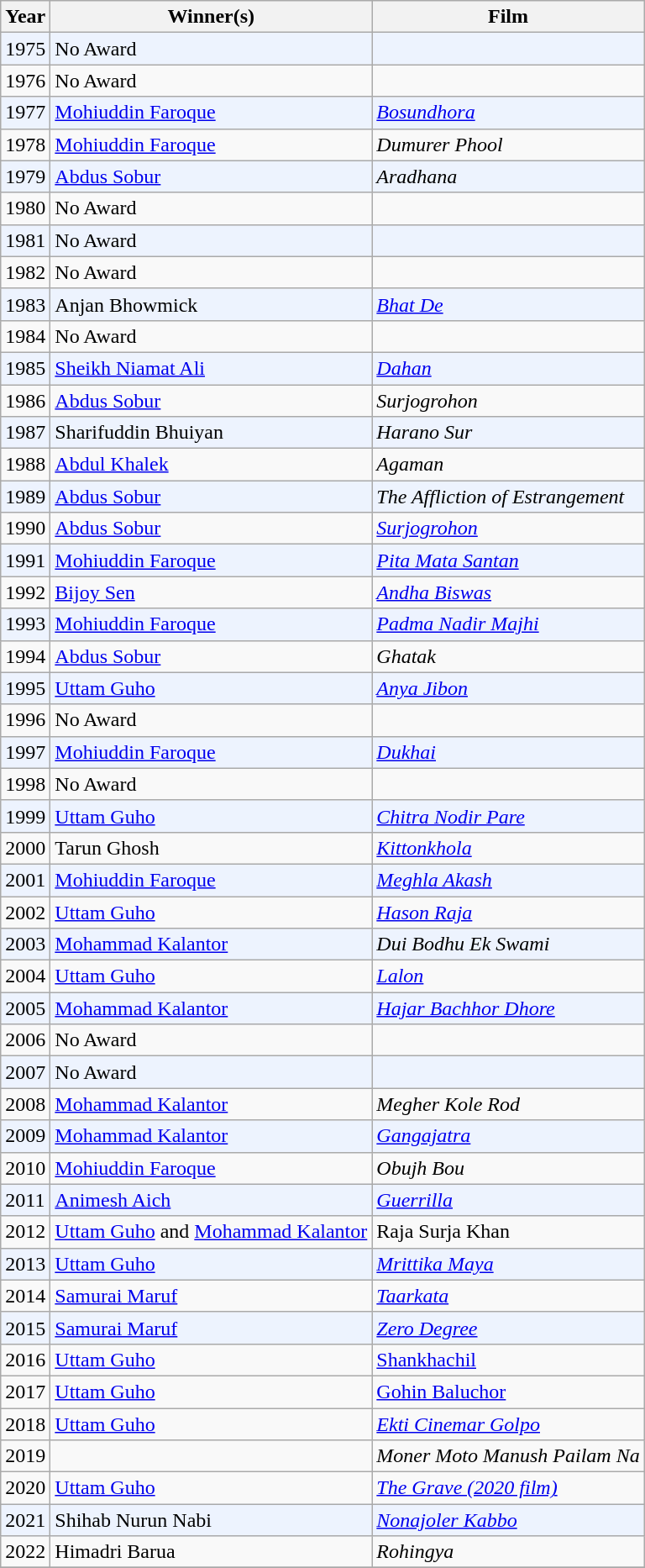<table class="wikitable">
<tr>
<th>Year</th>
<th>Winner(s)</th>
<th>Film</th>
</tr>
<tr style="background:#edf3fe;">
<td>1975</td>
<td>No Award</td>
<td></td>
</tr>
<tr>
<td>1976</td>
<td>No Award</td>
<td></td>
</tr>
<tr style="background:#edf3fe;">
<td>1977</td>
<td><a href='#'>Mohiuddin Faroque</a></td>
<td><em><a href='#'>Bosundhora</a></em></td>
</tr>
<tr>
<td>1978</td>
<td><a href='#'>Mohiuddin Faroque</a></td>
<td><em>Dumurer Phool</em></td>
</tr>
<tr style="background:#edf3fe;">
<td>1979</td>
<td><a href='#'>Abdus Sobur</a></td>
<td><em>Aradhana</em></td>
</tr>
<tr>
<td>1980</td>
<td>No Award</td>
<td></td>
</tr>
<tr style="background:#edf3fe;">
<td>1981</td>
<td>No Award</td>
<td></td>
</tr>
<tr>
<td>1982</td>
<td>No Award</td>
<td></td>
</tr>
<tr style="background:#edf3fe;">
<td>1983</td>
<td>Anjan Bhowmick</td>
<td><em><a href='#'>Bhat De</a></em></td>
</tr>
<tr>
<td>1984</td>
<td>No Award</td>
<td></td>
</tr>
<tr style="background:#edf3fe;">
<td>1985</td>
<td><a href='#'>Sheikh Niamat Ali</a></td>
<td><em><a href='#'>Dahan</a></em></td>
</tr>
<tr>
<td>1986</td>
<td><a href='#'>Abdus Sobur</a></td>
<td><em>Surjogrohon</em></td>
</tr>
<tr style="background:#edf3fe;">
<td>1987</td>
<td>Sharifuddin Bhuiyan</td>
<td><em>Harano Sur</em></td>
</tr>
<tr>
<td>1988</td>
<td><a href='#'>Abdul Khalek</a></td>
<td><em>Agaman</em></td>
</tr>
<tr style="background:#edf3fe;">
<td>1989</td>
<td><a href='#'>Abdus Sobur</a></td>
<td><em>The Affliction of Estrangement</em></td>
</tr>
<tr>
<td>1990</td>
<td><a href='#'>Abdus Sobur</a></td>
<td><em><a href='#'>Surjogrohon</a></em></td>
</tr>
<tr style="background:#edf3fe;">
<td>1991</td>
<td><a href='#'>Mohiuddin Faroque</a></td>
<td><em><a href='#'>Pita Mata Santan</a></em></td>
</tr>
<tr>
<td>1992</td>
<td><a href='#'>Bijoy Sen</a></td>
<td><em><a href='#'>Andha Biswas</a></em></td>
</tr>
<tr style="background:#edf3fe;">
<td>1993</td>
<td><a href='#'>Mohiuddin Faroque</a></td>
<td><em><a href='#'>Padma Nadir Majhi</a></em></td>
</tr>
<tr>
<td>1994</td>
<td><a href='#'>Abdus Sobur</a></td>
<td><em>Ghatak</em></td>
</tr>
<tr style="background:#edf3fe;">
<td>1995</td>
<td><a href='#'>Uttam Guho</a></td>
<td><em><a href='#'>Anya Jibon</a></em></td>
</tr>
<tr>
<td>1996</td>
<td>No Award</td>
<td></td>
</tr>
<tr style="background:#edf3fe;">
<td>1997</td>
<td><a href='#'>Mohiuddin Faroque</a></td>
<td><em><a href='#'>Dukhai</a></em></td>
</tr>
<tr>
<td>1998</td>
<td>No Award</td>
<td></td>
</tr>
<tr style="background:#edf3fe;">
<td>1999</td>
<td><a href='#'>Uttam Guho</a></td>
<td><em><a href='#'>Chitra Nodir Pare</a></em></td>
</tr>
<tr>
<td>2000</td>
<td>Tarun Ghosh</td>
<td><em><a href='#'>Kittonkhola</a></em></td>
</tr>
<tr style="background:#edf3fe;">
<td>2001</td>
<td><a href='#'>Mohiuddin Faroque</a></td>
<td><em><a href='#'>Meghla Akash</a></em></td>
</tr>
<tr>
<td>2002</td>
<td><a href='#'>Uttam Guho</a></td>
<td><em><a href='#'>Hason Raja</a></em></td>
</tr>
<tr style="background:#edf3fe;">
<td>2003</td>
<td><a href='#'>Mohammad Kalantor</a></td>
<td><em>Dui Bodhu Ek Swami</em></td>
</tr>
<tr>
<td>2004</td>
<td><a href='#'>Uttam Guho</a></td>
<td><em><a href='#'>Lalon</a></em></td>
</tr>
<tr style="background:#edf3fe;">
<td>2005</td>
<td><a href='#'>Mohammad Kalantor</a></td>
<td><em><a href='#'>Hajar Bachhor Dhore</a></em></td>
</tr>
<tr>
<td>2006</td>
<td>No Award</td>
<td></td>
</tr>
<tr style="background:#edf3fe;">
<td>2007</td>
<td>No Award</td>
<td></td>
</tr>
<tr>
<td>2008</td>
<td><a href='#'>Mohammad Kalantor</a></td>
<td><em>Megher Kole Rod</em></td>
</tr>
<tr style="background:#edf3fe;">
<td>2009</td>
<td><a href='#'>Mohammad Kalantor</a></td>
<td><em><a href='#'>Gangajatra</a></em></td>
</tr>
<tr>
<td>2010</td>
<td><a href='#'>Mohiuddin Faroque</a></td>
<td><em>Obujh Bou</em></td>
</tr>
<tr style="background:#edf3fe;">
<td>2011</td>
<td><a href='#'>Animesh Aich</a></td>
<td><em><a href='#'>Guerrilla</a></em></td>
</tr>
<tr>
<td>2012</td>
<td><a href='#'>Uttam Guho</a> and <a href='#'>Mohammad Kalantor</a></td>
<td>Raja Surja Khan</td>
</tr>
<tr style="background:#edf3fe;">
<td>2013</td>
<td><a href='#'>Uttam Guho</a></td>
<td><em><a href='#'>Mrittika Maya</a></em></td>
</tr>
<tr>
<td>2014</td>
<td><a href='#'>Samurai Maruf</a></td>
<td><em><a href='#'>Taarkata</a></em></td>
</tr>
<tr style="background:#edf3fe;">
<td>2015</td>
<td><a href='#'>Samurai Maruf</a></td>
<td><em><a href='#'>Zero Degree</a></em></td>
</tr>
<tr>
<td>2016</td>
<td><a href='#'>Uttam Guho</a></td>
<td><a href='#'>Shankhachil</a></td>
</tr>
<tr>
<td>2017</td>
<td><a href='#'>Uttam Guho</a></td>
<td><a href='#'>Gohin Baluchor</a></td>
</tr>
<tr>
<td>2018</td>
<td><a href='#'>Uttam Guho</a></td>
<td><em><a href='#'>Ekti Cinemar Golpo</a></em></td>
</tr>
<tr>
<td>2019</td>
<td></td>
<td><em>Moner Moto Manush Pailam Na</em></td>
</tr>
<tr>
<td>2020</td>
<td><a href='#'>Uttam Guho</a></td>
<td><em><a href='#'>The Grave (2020 film)</a></em></td>
</tr>
<tr style="background:#edf3fe;">
<td>2021</td>
<td>Shihab Nurun Nabi</td>
<td><em><a href='#'>Nonajoler Kabbo</a></em></td>
</tr>
<tr>
<td>2022</td>
<td>Himadri Barua</td>
<td><em>Rohingya</em></td>
</tr>
<tr style="background:#edf3fe;">
</tr>
</table>
